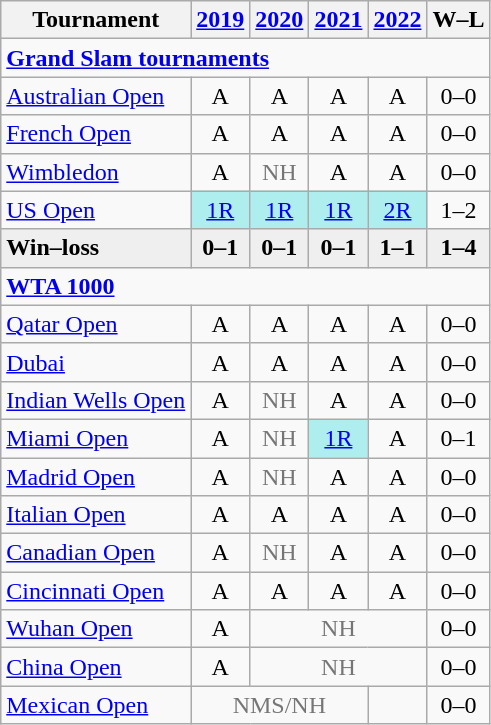<table class=wikitable style=text-align:center>
<tr>
<th>Tournament</th>
<th><a href='#'>2019</a></th>
<th><a href='#'>2020</a></th>
<th><a href='#'>2021</a></th>
<th><a href='#'>2022</a></th>
<th>W–L</th>
</tr>
<tr>
<td align=left colspan=6><strong><a href='#'>Grand Slam tournaments</a></strong></td>
</tr>
<tr>
<td align=left><a href='#'>Australian Open</a></td>
<td>A</td>
<td>A</td>
<td>A</td>
<td>A</td>
<td>0–0</td>
</tr>
<tr>
<td align=left><a href='#'>French Open</a></td>
<td>A</td>
<td>A</td>
<td>A</td>
<td>A</td>
<td>0–0</td>
</tr>
<tr>
<td align=left><a href='#'>Wimbledon</a></td>
<td>A</td>
<td style=color:#767676>NH</td>
<td>A</td>
<td>A</td>
<td>0–0</td>
</tr>
<tr>
<td align=left><a href='#'>US Open</a></td>
<td bgcolor=afeeee><a href='#'>1R</a></td>
<td bgcolor=afeeee><a href='#'>1R</a></td>
<td bgcolor=afeeee><a href='#'>1R</a></td>
<td bgcolor=afeeee><a href='#'>2R</a></td>
<td>1–2</td>
</tr>
<tr style=background:#efefef;font-weight:bold>
<td align=left>Win–loss</td>
<td>0–1</td>
<td>0–1</td>
<td>0–1</td>
<td>1–1</td>
<td>1–4</td>
</tr>
<tr>
<td align=left colspan=6><strong><a href='#'>WTA 1000</a></strong></td>
</tr>
<tr>
<td align=left><a href='#'>Qatar Open</a></td>
<td>A</td>
<td>A</td>
<td>A</td>
<td>A</td>
<td>0–0</td>
</tr>
<tr>
<td align=left><a href='#'>Dubai</a></td>
<td>A</td>
<td>A</td>
<td>A</td>
<td>A</td>
<td>0–0</td>
</tr>
<tr>
<td align=left><a href='#'>Indian Wells Open</a></td>
<td>A</td>
<td style=color:#767676>NH</td>
<td>A</td>
<td>A</td>
<td>0–0</td>
</tr>
<tr>
<td align="left"><a href='#'>Miami Open</a></td>
<td>A</td>
<td style=color:#767676>NH</td>
<td bgcolor="afeeee"><a href='#'>1R</a></td>
<td>A</td>
<td>0–1</td>
</tr>
<tr>
<td align=left><a href='#'>Madrid Open</a></td>
<td>A</td>
<td style=color:#767676>NH</td>
<td>A</td>
<td>A</td>
<td>0–0</td>
</tr>
<tr>
<td align=left><a href='#'>Italian Open</a></td>
<td>A</td>
<td>A</td>
<td>A</td>
<td>A</td>
<td>0–0</td>
</tr>
<tr>
<td align=left><a href='#'>Canadian Open</a></td>
<td>A</td>
<td style=color:#767676>NH</td>
<td>A</td>
<td>A</td>
<td>0–0</td>
</tr>
<tr>
<td align=left><a href='#'>Cincinnati Open</a></td>
<td>A</td>
<td>A</td>
<td>A</td>
<td>A</td>
<td>0–0</td>
</tr>
<tr>
<td align=left><a href='#'>Wuhan Open</a></td>
<td>A</td>
<td colspan="3" style="color:#767676">NH</td>
<td>0–0</td>
</tr>
<tr>
<td align=left><a href='#'>China Open</a></td>
<td>A</td>
<td colspan="3" style="color:#767676">NH</td>
<td>0–0</td>
</tr>
<tr>
<td align=left><a href='#'>Mexican Open</a></td>
<td colspan="3" style="color:#767676">NMS/NH</td>
<td></td>
<td>0–0</td>
</tr>
</table>
